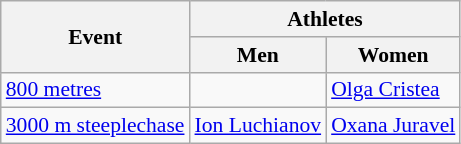<table class=wikitable style="font-size:90%">
<tr>
<th rowspan=2>Event</th>
<th colspan=2>Athletes</th>
</tr>
<tr>
<th>Men</th>
<th>Women</th>
</tr>
<tr>
<td><a href='#'>800 metres</a></td>
<td></td>
<td><a href='#'>Olga Cristea</a></td>
</tr>
<tr>
<td><a href='#'>3000 m steeplechase</a></td>
<td><a href='#'>Ion Luchianov</a></td>
<td><a href='#'>Oxana Juravel</a></td>
</tr>
</table>
